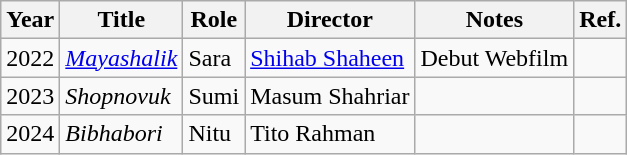<table class="wikitable">
<tr>
<th>Year</th>
<th>Title</th>
<th>Role</th>
<th>Director</th>
<th>Notes</th>
<th>Ref.</th>
</tr>
<tr>
<td>2022</td>
<td><em><a href='#'>Mayashalik</a></em></td>
<td>Sara</td>
<td><a href='#'>Shihab Shaheen</a></td>
<td>Debut Webfilm</td>
<td></td>
</tr>
<tr>
<td>2023</td>
<td><em>Shopnovuk</em></td>
<td>Sumi</td>
<td>Masum Shahriar</td>
<td></td>
<td></td>
</tr>
<tr>
<td>2024</td>
<td><em>Bibhabori</em></td>
<td>Nitu</td>
<td>Tito Rahman</td>
<td></td>
<td></td>
</tr>
</table>
